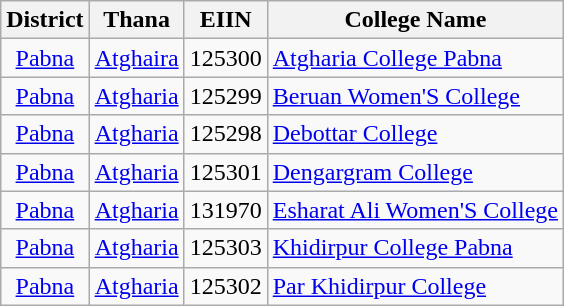<table class="wikitable">
<tr>
<th style="text-align: center;">District</th>
<th style="text-align: center;">Thana</th>
<th style="text-align: center;">EIIN</th>
<th style="text-align: center;">College Name</th>
</tr>
<tr>
<td style="text-align: center;"><a href='#'>Pabna</a></td>
<td style="text-align: center;"><a href='#'>Atghaira</a></td>
<td style="text-align: center;">125300</td>
<td><a href='#'>Atgharia College Pabna</a></td>
</tr>
<tr>
<td style="text-align: center;"><a href='#'>Pabna</a></td>
<td style="text-align: center;"><a href='#'>Atgharia</a></td>
<td style="text-align: center;">125299</td>
<td><a href='#'>Beruan Women'S College</a></td>
</tr>
<tr>
<td style="text-align: center;"><a href='#'>Pabna</a></td>
<td style="text-align: center;"><a href='#'>Atgharia</a></td>
<td style="text-align: center;">125298</td>
<td><a href='#'>Debottar College</a></td>
</tr>
<tr>
<td style="text-align: center;"><a href='#'>Pabna</a></td>
<td style="text-align: center;"><a href='#'>Atgharia</a></td>
<td style="text-align: center;">125301</td>
<td><a href='#'>Dengargram College</a></td>
</tr>
<tr>
<td style="text-align: center;"><a href='#'>Pabna</a></td>
<td style="text-align: center;"><a href='#'>Atgharia</a></td>
<td style="text-align: center;">131970</td>
<td><a href='#'>Esharat Ali Women'S College</a></td>
</tr>
<tr>
<td style="text-align: center;"><a href='#'>Pabna</a></td>
<td style="text-align: center;"><a href='#'>Atgharia</a></td>
<td style="text-align: center;">125303</td>
<td><a href='#'>Khidirpur College Pabna</a></td>
</tr>
<tr>
<td style="text-align: center;"><a href='#'>Pabna</a></td>
<td style="text-align: center;"><a href='#'>Atgharia</a></td>
<td style="text-align: center;">125302</td>
<td><a href='#'>Par Khidirpur College</a></td>
</tr>
</table>
